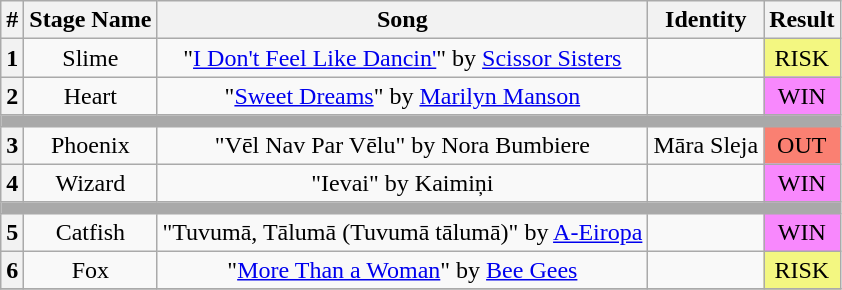<table class="wikitable plainrowheaders" style="text-align: center;">
<tr>
<th>#</th>
<th>Stage Name</th>
<th>Song</th>
<th>Identity</th>
<th>Result</th>
</tr>
<tr>
<th>1</th>
<td>Slime</td>
<td>"<a href='#'>I Don't Feel Like Dancin'</a>" by <a href='#'>Scissor Sisters</a></td>
<td></td>
<td bgcolor="#F3F781">RISK</td>
</tr>
<tr>
<th>2</th>
<td>Heart</td>
<td>"<a href='#'>Sweet Dreams</a>" by <a href='#'>Marilyn Manson</a></td>
<td></td>
<td bgcolor="#F888FD">WIN</td>
</tr>
<tr>
<td colspan="5" style="background:darkgray"></td>
</tr>
<tr>
<th>3</th>
<td>Phoenix</td>
<td>"Vēl Nav Par Vēlu" by Nora Bumbiere</td>
<td>Māra Sleja</td>
<td bgcolor="salmon">OUT</td>
</tr>
<tr>
<th>4</th>
<td>Wizard</td>
<td>"Ievai" by Kaimiņi</td>
<td></td>
<td bgcolor="#F888FD">WIN</td>
</tr>
<tr>
<td colspan="5" style="background:darkgray"></td>
</tr>
<tr>
<th>5</th>
<td>Catfish</td>
<td>"Tuvumā, Tālumā (Tuvumā tālumā)" by <a href='#'>A-Eiropa</a></td>
<td></td>
<td bgcolor="#F888FD">WIN</td>
</tr>
<tr>
<th>6</th>
<td>Fox</td>
<td>"<a href='#'>More Than a Woman</a>" by <a href='#'>Bee Gees</a></td>
<td></td>
<td bgcolor="#F3F781">RISK</td>
</tr>
<tr>
</tr>
</table>
